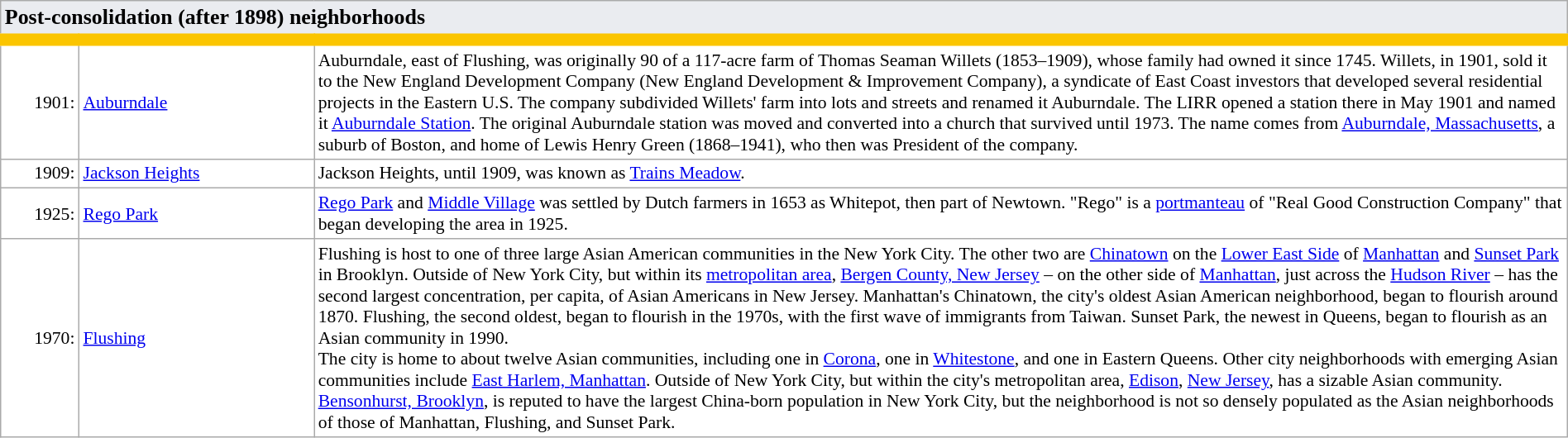<table class="wikitable sortable static-row-numbers" cellpadding="1" style="color: black; background-color: #FFFFFF; font-size: 90%; width:100%;">
<tr class="static-row-header" style="text-align:center;vertical-align:bottom;">
<th style="text-align:left; background:#eaecf0; border-style: solid; border-width: 0px 0px 0px 0px" colspan=3><big><strong> Post-consolidation (after 1898) neighborhoods</strong></big></th>
</tr>
<tr style="border-style: solid; border-color: #fbc500; border-width: 10px 0px 0px 0px;">
<td width="5%" style="text-align:right">1901:</td>
<td width="15%"><a href='#'>Auburndale</a></td>
<td width="80%">Auburndale, east of Flushing, was originally 90 of a 117-acre farm of Thomas Seaman Willets (1853–1909), whose family had owned it since 1745. Willets, in 1901, sold it to the New England Development Company (New England Development & Improvement Company), a syndicate of East Coast investors that developed several residential projects in the Eastern U.S. The company subdivided Willets' farm into lots and streets and renamed it Auburndale. The LIRR opened a station there in May 1901 and named it <a href='#'>Auburndale Station</a>. The original Auburndale station was moved and converted into a church that survived until 1973. The name comes from <a href='#'>Auburndale, Massachusetts</a>, a suburb of Boston, and home of Lewis Henry Green (1868–1941), who then was President of the company.</td>
</tr>
<tr>
<td width="5%" style="text-align:right">1909:</td>
<td width="15%"><a href='#'>Jackson Heights</a></td>
<td width="80%">Jackson Heights, until 1909, was known as <a href='#'>Trains Meadow</a>.</td>
</tr>
<tr>
<td width="5%" style="text-align:right">1925:</td>
<td width="15%"><a href='#'>Rego Park</a></td>
<td width="80%"><a href='#'>Rego Park</a> and <a href='#'>Middle Village</a> was settled by Dutch farmers in 1653 as Whitepot, then part of Newtown. "Rego" is a <a href='#'>portmanteau</a> of "Real Good Construction Company" that began developing the area in 1925.</td>
</tr>
<tr>
<td width="5%" style="text-align:right">1970:</td>
<td width="15%"><a href='#'>Flushing</a></td>
<td width="80%" style="text-align:left; border: 1px darkgray; border-style: none none solid none;">Flushing is host to one of three large Asian American communities in the New York City. The other two are <a href='#'>Chinatown</a> on the <a href='#'>Lower East Side</a> of <a href='#'>Manhattan</a> and <a href='#'>Sunset Park</a> in Brooklyn. Outside of New York City, but within its <a href='#'>metropolitan area</a>, <a href='#'>Bergen County, New Jersey</a> – on the other side of <a href='#'>Manhattan</a>, just across the <a href='#'>Hudson River</a> – has the second largest concentration, per capita, of Asian Americans in New Jersey. Manhattan's Chinatown, the city's oldest Asian American neighborhood, began to flourish around 1870. Flushing, the second oldest, began to flourish in the 1970s, with the first wave of immigrants from Taiwan. Sunset Park, the newest in Queens, began to flourish as an Asian community in 1990.<br>The city is home to about twelve Asian communities, including one in <a href='#'>Corona</a>, one in <a href='#'>Whitestone</a>, and one in Eastern Queens. Other city neighborhoods with emerging Asian communities include <a href='#'>East Harlem, Manhattan</a>. Outside of New York City, but within the city's metropolitan area, <a href='#'>Edison</a>, <a href='#'>New Jersey</a>, has a sizable Asian community.<br><a href='#'>Bensonhurst, Brooklyn</a>, is reputed to have the largest China-born population in New York City, but the neighborhood is not so densely populated as the Asian neighborhoods of those of Manhattan, Flushing, and Sunset Park.</td>
</tr>
</table>
